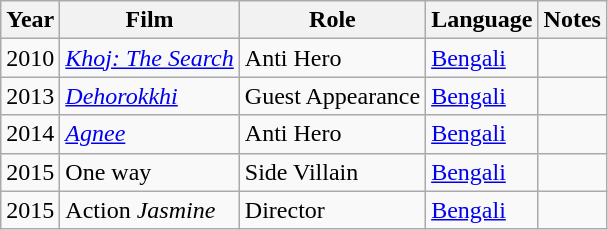<table class="wikitable sortable">
<tr>
<th>Year</th>
<th>Film</th>
<th>Role</th>
<th>Language</th>
<th>Notes</th>
</tr>
<tr>
<td>2010</td>
<td><em><a href='#'>Khoj: The Search</a></em></td>
<td>Anti Hero</td>
<td><a href='#'>Bengali</a></td>
<td></td>
</tr>
<tr>
<td>2013</td>
<td><em><a href='#'>Dehorokkhi</a></em></td>
<td>Guest Appearance</td>
<td><a href='#'>Bengali</a></td>
<td></td>
</tr>
<tr>
<td>2014</td>
<td><em><a href='#'>Agnee</a></em></td>
<td>Anti Hero</td>
<td><a href='#'>Bengali</a></td>
<td></td>
</tr>
<tr>
<td>2015</td>
<td>One way</td>
<td>Side Villain</td>
<td><a href='#'>Bengali</a></td>
<td></td>
</tr>
<tr>
<td>2015</td>
<td>Action <em>Jasmine</em></td>
<td>Director</td>
<td><a href='#'>Bengali</a></td>
<td></td>
</tr>
</table>
